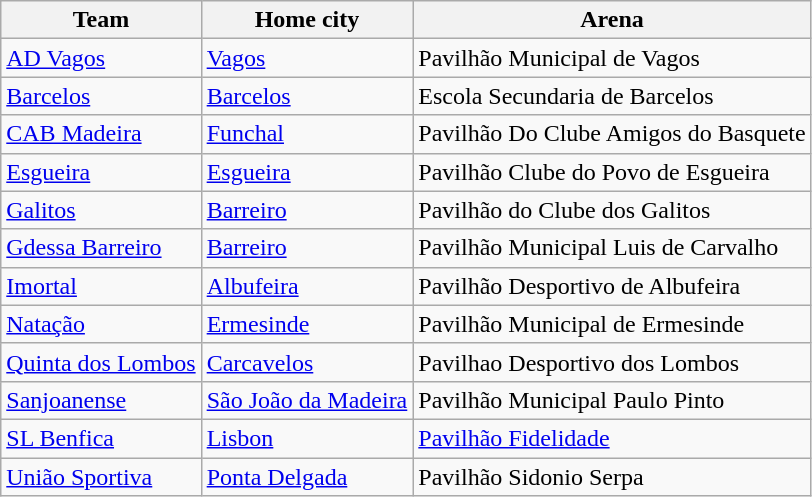<table class="wikitable sortable">
<tr>
<th>Team</th>
<th>Home city</th>
<th>Arena</th>
</tr>
<tr>
<td><a href='#'>AD Vagos</a></td>
<td><a href='#'>Vagos</a></td>
<td>Pavilhão Municipal de Vagos</td>
</tr>
<tr>
<td><a href='#'>Barcelos</a></td>
<td><a href='#'>Barcelos</a></td>
<td>Escola Secundaria de Barcelos</td>
</tr>
<tr>
<td><a href='#'>CAB Madeira</a></td>
<td><a href='#'>Funchal</a></td>
<td>Pavilhão Do Clube Amigos do Basquete</td>
</tr>
<tr>
<td><a href='#'>Esgueira</a></td>
<td><a href='#'>Esgueira</a></td>
<td>Pavilhão Clube do Povo de Esgueira</td>
</tr>
<tr>
<td><a href='#'>Galitos</a></td>
<td><a href='#'>Barreiro</a></td>
<td>Pavilhão do Clube dos Galitos</td>
</tr>
<tr>
<td><a href='#'>Gdessa Barreiro</a></td>
<td><a href='#'>Barreiro</a></td>
<td>Pavilhão Municipal Luis de Carvalho</td>
</tr>
<tr>
<td><a href='#'>Imortal</a></td>
<td><a href='#'>Albufeira</a></td>
<td>Pavilhão Desportivo de Albufeira</td>
</tr>
<tr>
<td><a href='#'>Natação</a></td>
<td><a href='#'>Ermesinde</a></td>
<td>Pavilhão Municipal de Ermesinde</td>
</tr>
<tr>
<td><a href='#'>Quinta dos Lombos</a></td>
<td><a href='#'>Carcavelos</a></td>
<td>Pavilhao Desportivo dos Lombos</td>
</tr>
<tr>
<td><a href='#'>Sanjoanense</a></td>
<td><a href='#'>São João da Madeira</a></td>
<td>Pavilhão Municipal Paulo Pinto</td>
</tr>
<tr>
<td><a href='#'>SL Benfica</a></td>
<td><a href='#'>Lisbon</a></td>
<td><a href='#'>Pavilhão Fidelidade</a></td>
</tr>
<tr>
<td><a href='#'>União Sportiva</a></td>
<td><a href='#'>Ponta Delgada</a></td>
<td>Pavilhão Sidonio Serpa</td>
</tr>
</table>
